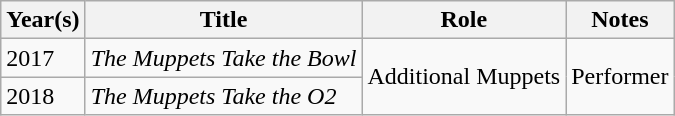<table class="wikitable">
<tr>
<th>Year(s)</th>
<th>Title</th>
<th>Role</th>
<th>Notes</th>
</tr>
<tr>
<td>2017</td>
<td><em>The Muppets Take the Bowl</em></td>
<td rowspan="2">Additional Muppets</td>
<td rowspan="2">Performer</td>
</tr>
<tr>
<td>2018</td>
<td><em>The Muppets Take the O2</em></td>
</tr>
</table>
